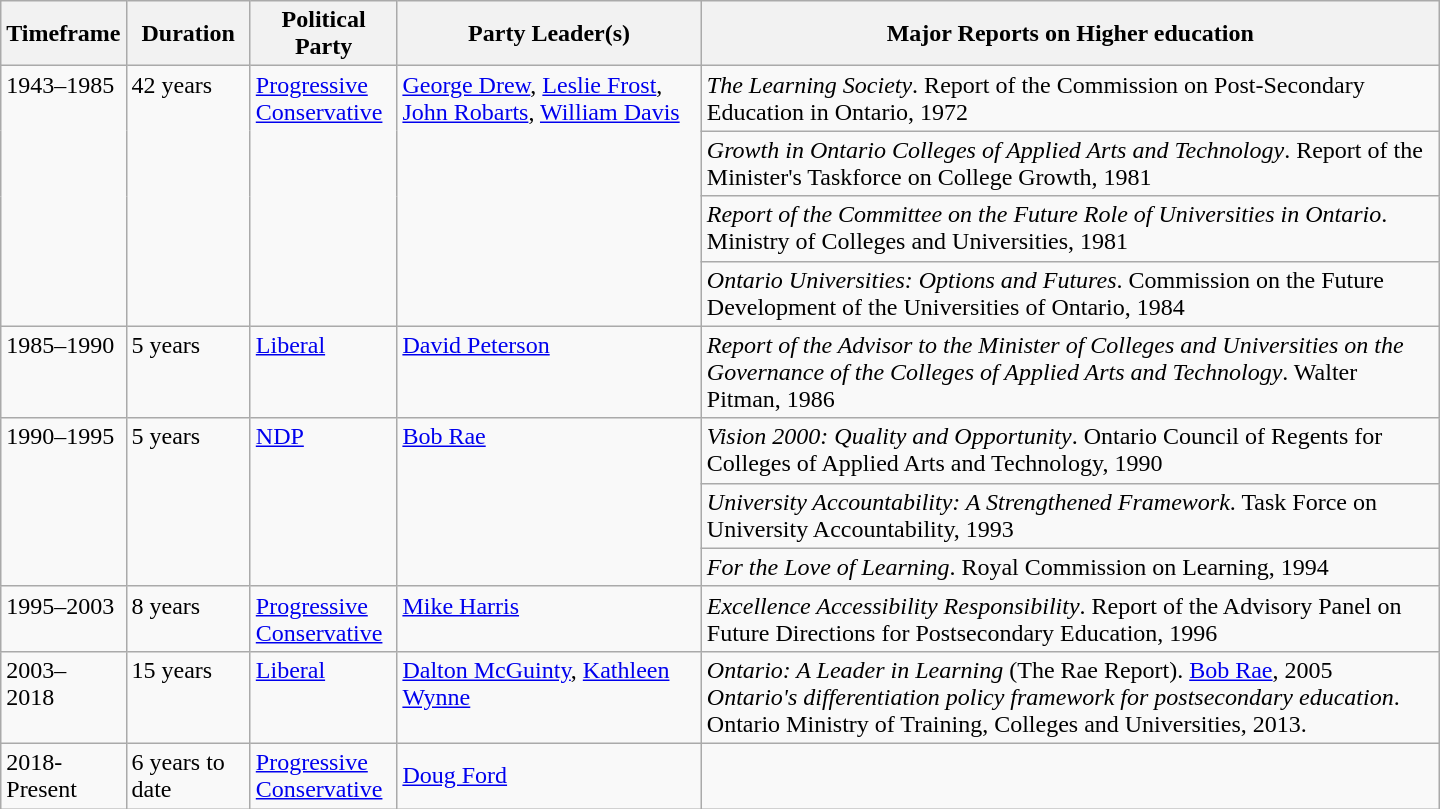<table class="wikitable" style="width: 960px">
<tr>
<th>Timeframe</th>
<th>Duration</th>
<th>Political Party</th>
<th>Party Leader(s)</th>
<th>Major Reports on Higher education</th>
</tr>
<tr>
<td rowspan="4" valign="top">1943–1985</td>
<td rowspan="4" valign="top">42 years</td>
<td rowspan="4" valign="top"><a href='#'>Progressive</a><br><a href='#'>Conservative</a></td>
<td rowspan="4" valign="top"><a href='#'>George Drew</a>, <a href='#'>Leslie Frost</a>, <a href='#'>John Robarts</a>, <a href='#'>William Davis</a></td>
<td><em>The Learning Society</em>. Report of the Commission on Post-Secondary Education in Ontario, 1972</td>
</tr>
<tr>
<td><em>Growth in Ontario Colleges of Applied Arts and Technology</em>. Report of the Minister's Taskforce on College Growth, 1981</td>
</tr>
<tr>
<td><em>Report of the Committee on the Future Role of Universities in Ontario</em>. Ministry of Colleges and Universities, 1981</td>
</tr>
<tr>
<td><em>Ontario Universities: Options and Futures</em>. Commission on the Future Development of the Universities of Ontario, 1984</td>
</tr>
<tr>
<td valign="top">1985–1990</td>
<td valign="top">5 years</td>
<td valign="top"><a href='#'>Liberal</a></td>
<td valign="top"><a href='#'>David Peterson</a></td>
<td valign="top"><em>Report of the Advisor to the Minister of Colleges and Universities on the Governance of the Colleges of Applied Arts and Technology</em>. Walter Pitman, 1986</td>
</tr>
<tr>
<td rowspan="3" valign="top">1990–1995</td>
<td rowspan="3" valign="top">5 years</td>
<td rowspan="3" valign="top"><a href='#'>NDP</a></td>
<td rowspan="3" valign="top"><a href='#'>Bob Rae</a></td>
<td><em>Vision 2000: Quality and Opportunity</em>. Ontario Council of Regents for Colleges of Applied Arts and Technology, 1990</td>
</tr>
<tr>
<td><em>University Accountability: A Strengthened Framework</em>. Task Force on University Accountability, 1993</td>
</tr>
<tr>
<td><em>For the Love of Learning</em>. Royal Commission on Learning, 1994 </td>
</tr>
<tr>
<td valign="top">1995–2003</td>
<td valign="top">8 years</td>
<td valign="top"><a href='#'>Progressive</a><br><a href='#'>Conservative</a></td>
<td valign="top"><a href='#'>Mike Harris</a></td>
<td valign="top"><em>Excellence Accessibility Responsibility</em>. Report of the Advisory Panel on Future Directions for Postsecondary Education, 1996</td>
</tr>
<tr>
<td valign="top">2003–<br>2018</td>
<td valign="top">15 years</td>
<td valign="top"><a href='#'>Liberal</a></td>
<td valign="top"><a href='#'>Dalton McGuinty</a>, <a href='#'>Kathleen Wynne</a></td>
<td valign="top"><em>Ontario: A Leader in Learning</em> (The Rae Report). <a href='#'>Bob Rae</a>, 2005 <br><em>Ontario's differentiation policy framework for postsecondary education</em>. Ontario Ministry of Training, Colleges and Universities, 2013.</td>
</tr>
<tr>
<td>2018-<br>Present</td>
<td>6 years to date</td>
<td><a href='#'>Progressive</a><br><a href='#'>Conservative</a></td>
<td><a href='#'>Doug Ford</a></td>
<td></td>
</tr>
</table>
